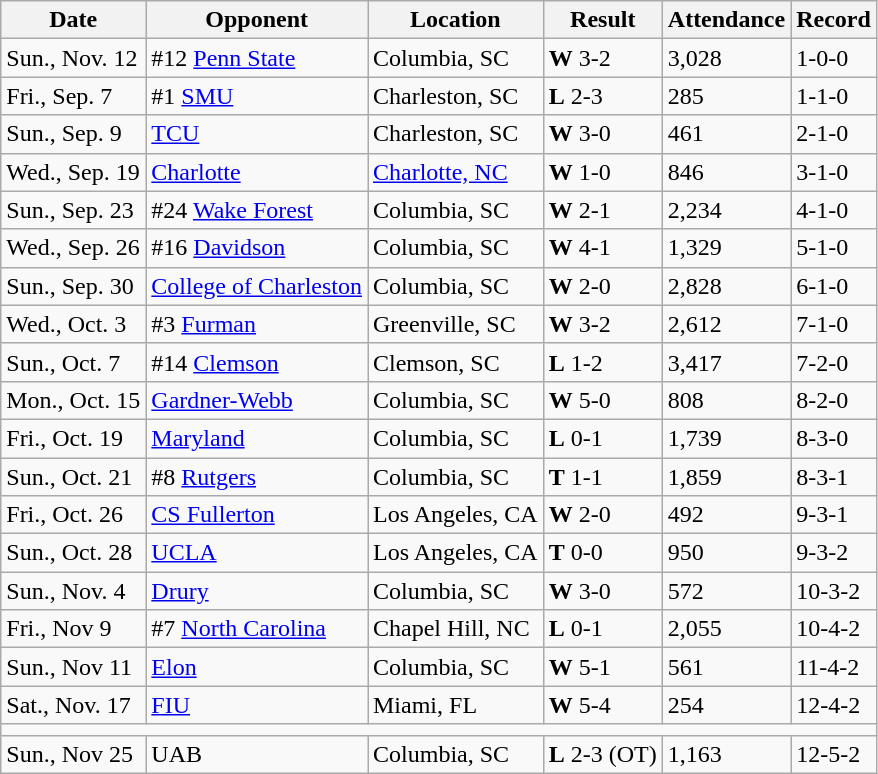<table class="wikitable">
<tr>
<th>Date</th>
<th>Opponent</th>
<th>Location</th>
<th>Result</th>
<th>Attendance</th>
<th>Record</th>
</tr>
<tr>
<td>Sun., Nov. 12</td>
<td>#12 <a href='#'>Penn State</a></td>
<td>Columbia, SC</td>
<td><strong>W</strong> 3-2</td>
<td>3,028</td>
<td>1-0-0</td>
</tr>
<tr>
<td>Fri., Sep. 7</td>
<td>#1 <a href='#'>SMU</a></td>
<td>Charleston, SC</td>
<td><strong>L</strong> 2-3</td>
<td>285</td>
<td>1-1-0</td>
</tr>
<tr>
<td>Sun., Sep. 9</td>
<td><a href='#'>TCU</a></td>
<td>Charleston, SC</td>
<td><strong>W</strong> 3-0</td>
<td>461</td>
<td>2-1-0</td>
</tr>
<tr>
<td>Wed., Sep. 19</td>
<td><a href='#'>Charlotte</a></td>
<td><a href='#'>Charlotte, NC</a></td>
<td><strong>W</strong> 1-0</td>
<td>846</td>
<td>3-1-0</td>
</tr>
<tr>
<td>Sun., Sep. 23</td>
<td>#24 <a href='#'>Wake Forest</a></td>
<td>Columbia, SC</td>
<td><strong>W</strong> 2-1</td>
<td>2,234</td>
<td>4-1-0</td>
</tr>
<tr>
<td>Wed., Sep. 26</td>
<td>#16  <a href='#'>Davidson</a></td>
<td>Columbia, SC</td>
<td><strong>W</strong> 4-1</td>
<td>1,329</td>
<td>5-1-0</td>
</tr>
<tr>
<td>Sun., Sep. 30</td>
<td><a href='#'>College of Charleston</a></td>
<td>Columbia, SC</td>
<td><strong>W</strong> 2-0</td>
<td>2,828</td>
<td>6-1-0</td>
</tr>
<tr>
<td>Wed., Oct. 3</td>
<td>#3 <a href='#'>Furman</a></td>
<td>Greenville, SC</td>
<td><strong>W</strong> 3-2</td>
<td>2,612</td>
<td>7-1-0</td>
</tr>
<tr>
<td>Sun., Oct. 7</td>
<td>#14 <a href='#'>Clemson</a></td>
<td>Clemson, SC</td>
<td><strong>L</strong> 1-2</td>
<td>3,417</td>
<td>7-2-0</td>
</tr>
<tr>
<td>Mon., Oct. 15</td>
<td><a href='#'>Gardner-Webb</a></td>
<td>Columbia, SC</td>
<td><strong>W</strong> 5-0</td>
<td>808</td>
<td>8-2-0</td>
</tr>
<tr>
<td>Fri., Oct. 19</td>
<td><a href='#'>Maryland</a></td>
<td>Columbia, SC</td>
<td><strong>L</strong> 0-1</td>
<td>1,739</td>
<td>8-3-0</td>
</tr>
<tr>
<td>Sun., Oct. 21</td>
<td>#8 <a href='#'>Rutgers</a></td>
<td>Columbia, SC</td>
<td><strong>T</strong> 1-1</td>
<td>1,859</td>
<td>8-3-1</td>
</tr>
<tr>
<td>Fri., Oct. 26</td>
<td><a href='#'>CS Fullerton</a></td>
<td>Los Angeles, CA</td>
<td><strong>W</strong> 2-0</td>
<td>492</td>
<td>9-3-1</td>
</tr>
<tr>
<td>Sun., Oct. 28</td>
<td><a href='#'>UCLA</a></td>
<td>Los Angeles, CA</td>
<td><strong>T</strong> 0-0</td>
<td>950</td>
<td>9-3-2</td>
</tr>
<tr>
<td>Sun., Nov. 4</td>
<td><a href='#'>Drury</a></td>
<td>Columbia, SC</td>
<td><strong>W</strong> 3-0</td>
<td>572</td>
<td>10-3-2</td>
</tr>
<tr>
<td>Fri., Nov 9</td>
<td>#7 <a href='#'>North Carolina</a></td>
<td>Chapel Hill, NC</td>
<td><strong>L</strong> 0-1</td>
<td>2,055</td>
<td>10-4-2</td>
</tr>
<tr>
<td>Sun., Nov 11</td>
<td><a href='#'>Elon</a></td>
<td>Columbia, SC</td>
<td><strong>W</strong> 5-1</td>
<td>561</td>
<td>11-4-2</td>
</tr>
<tr>
<td>Sat., Nov. 17</td>
<td><a href='#'>FIU</a></td>
<td>Miami, FL</td>
<td><strong>W</strong> 5-4</td>
<td>254</td>
<td>12-4-2</td>
</tr>
<tr>
<td colspan="6"></td>
</tr>
<tr>
<td>Sun., Nov 25</td>
<td>UAB</td>
<td>Columbia, SC</td>
<td><strong>L</strong> 2-3 (OT)</td>
<td>1,163</td>
<td>12-5-2</td>
</tr>
</table>
